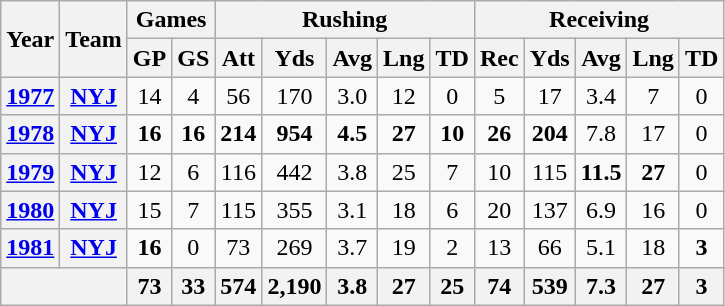<table class="wikitable" style="text-align:center;">
<tr>
<th rowspan="2">Year</th>
<th rowspan="2">Team</th>
<th colspan="2">Games</th>
<th colspan="5">Rushing</th>
<th colspan="5">Receiving</th>
</tr>
<tr>
<th>GP</th>
<th>GS</th>
<th>Att</th>
<th>Yds</th>
<th>Avg</th>
<th>Lng</th>
<th>TD</th>
<th>Rec</th>
<th>Yds</th>
<th>Avg</th>
<th>Lng</th>
<th>TD</th>
</tr>
<tr>
<th><a href='#'>1977</a></th>
<th><a href='#'>NYJ</a></th>
<td>14</td>
<td>4</td>
<td>56</td>
<td>170</td>
<td>3.0</td>
<td>12</td>
<td>0</td>
<td>5</td>
<td>17</td>
<td>3.4</td>
<td>7</td>
<td>0</td>
</tr>
<tr>
<th><a href='#'>1978</a></th>
<th><a href='#'>NYJ</a></th>
<td><strong>16</strong></td>
<td><strong>16</strong></td>
<td><strong>214</strong></td>
<td><strong>954</strong></td>
<td><strong>4.5</strong></td>
<td><strong>27</strong></td>
<td><strong>10</strong></td>
<td><strong>26</strong></td>
<td><strong>204</strong></td>
<td>7.8</td>
<td>17</td>
<td>0</td>
</tr>
<tr>
<th><a href='#'>1979</a></th>
<th><a href='#'>NYJ</a></th>
<td>12</td>
<td>6</td>
<td>116</td>
<td>442</td>
<td>3.8</td>
<td>25</td>
<td>7</td>
<td>10</td>
<td>115</td>
<td><strong>11.5</strong></td>
<td><strong>27</strong></td>
<td>0</td>
</tr>
<tr>
<th><a href='#'>1980</a></th>
<th><a href='#'>NYJ</a></th>
<td>15</td>
<td>7</td>
<td>115</td>
<td>355</td>
<td>3.1</td>
<td>18</td>
<td>6</td>
<td>20</td>
<td>137</td>
<td>6.9</td>
<td>16</td>
<td>0</td>
</tr>
<tr>
<th><a href='#'>1981</a></th>
<th><a href='#'>NYJ</a></th>
<td><strong>16</strong></td>
<td>0</td>
<td>73</td>
<td>269</td>
<td>3.7</td>
<td>19</td>
<td>2</td>
<td>13</td>
<td>66</td>
<td>5.1</td>
<td>18</td>
<td><strong>3</strong></td>
</tr>
<tr>
<th colspan="2"></th>
<th>73</th>
<th>33</th>
<th>574</th>
<th>2,190</th>
<th>3.8</th>
<th>27</th>
<th>25</th>
<th>74</th>
<th>539</th>
<th>7.3</th>
<th>27</th>
<th>3</th>
</tr>
</table>
